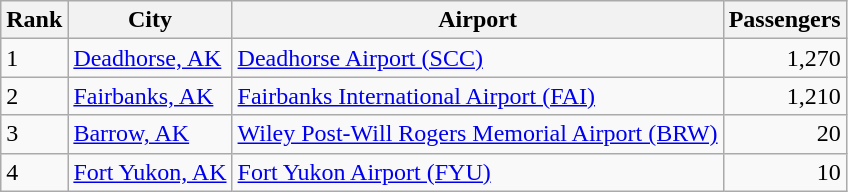<table class="wikitable">
<tr>
<th>Rank</th>
<th>City</th>
<th>Airport</th>
<th>Passengers</th>
</tr>
<tr>
<td>1</td>
<td> <a href='#'>Deadhorse, AK</a></td>
<td><a href='#'>Deadhorse Airport (SCC)</a></td>
<td align="right">1,270</td>
</tr>
<tr>
<td>2</td>
<td> <a href='#'>Fairbanks, AK</a></td>
<td><a href='#'>Fairbanks International Airport (FAI)</a></td>
<td align="right">1,210</td>
</tr>
<tr>
<td>3</td>
<td> <a href='#'>Barrow, AK</a></td>
<td><a href='#'>Wiley Post-Will Rogers Memorial Airport (BRW)</a></td>
<td align="right">20</td>
</tr>
<tr>
<td>4</td>
<td> <a href='#'>Fort Yukon, AK</a></td>
<td><a href='#'>Fort Yukon Airport (FYU)</a></td>
<td align=right>10</td>
</tr>
</table>
